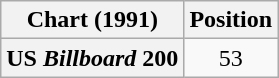<table class="wikitable plainrowheaders">
<tr>
<th scope="col">Chart (1991)</th>
<th scope="col">Position</th>
</tr>
<tr>
<th scope="row">US <em>Billboard</em> 200</th>
<td align="center">53</td>
</tr>
</table>
